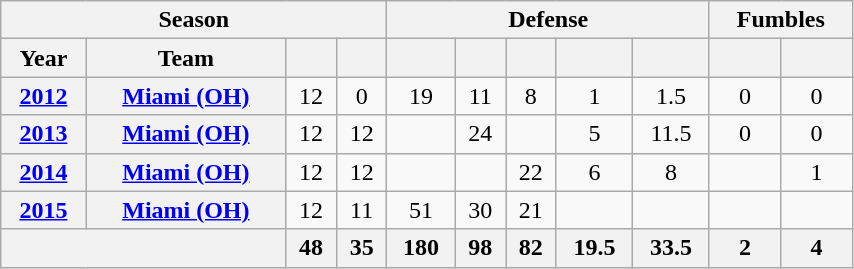<table class= "wikitable sortable" float="left" border="1" style="text-align:center; width:45%;">
<tr>
<th colspan=4>Season</th>
<th colspan=5>Defense</th>
<th colspan=2>Fumbles</th>
</tr>
<tr>
<th>Year</th>
<th>Team</th>
<th></th>
<th></th>
<th></th>
<th></th>
<th></th>
<th></th>
<th></th>
<th></th>
<th></th>
</tr>
<tr>
<th><a href='#'>2012</a></th>
<th><a href='#'>Miami (OH)</a></th>
<td>12</td>
<td>0</td>
<td>19</td>
<td>11</td>
<td>8</td>
<td>1</td>
<td>1.5</td>
<td>0</td>
<td>0</td>
</tr>
<tr>
<th><a href='#'>2013</a></th>
<th><a href='#'>Miami (OH)</a></th>
<td>12</td>
<td>12</td>
<td></td>
<td>24</td>
<td></td>
<td>5</td>
<td>11.5</td>
<td>0</td>
<td>0</td>
</tr>
<tr>
<th><a href='#'>2014</a></th>
<th><a href='#'>Miami (OH)</a></th>
<td>12</td>
<td>12</td>
<td></td>
<td></td>
<td>22</td>
<td>6</td>
<td>8</td>
<td></td>
<td>1</td>
</tr>
<tr>
<th><a href='#'>2015</a></th>
<th><a href='#'>Miami (OH)</a></th>
<td>12</td>
<td>11</td>
<td>51</td>
<td>30</td>
<td>21</td>
<td></td>
<td></td>
<td></td>
<td></td>
</tr>
<tr>
<th colspan="2"></th>
<th>48</th>
<th>35</th>
<th>180</th>
<th>98</th>
<th>82</th>
<th>19.5</th>
<th>33.5</th>
<th>2</th>
<th>4</th>
</tr>
</table>
